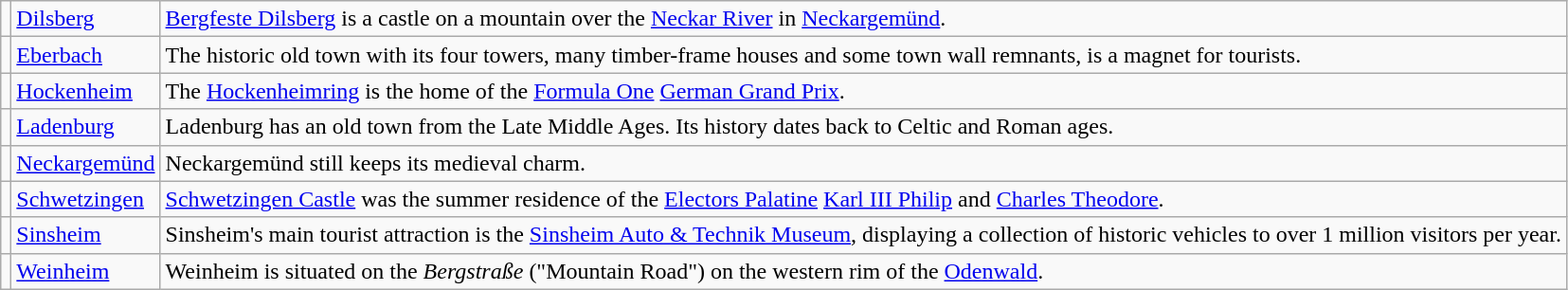<table class="wikitable">
<tr>
<td></td>
<td><a href='#'>Dilsberg</a></td>
<td><a href='#'>Bergfeste Dilsberg</a> is a castle on a mountain over the <a href='#'>Neckar River</a> in <a href='#'>Neckargemünd</a>.</td>
</tr>
<tr>
<td></td>
<td><a href='#'>Eberbach</a></td>
<td>The historic old town with its four towers, many timber-frame houses and some town wall remnants, is a magnet for tourists.</td>
</tr>
<tr>
<td></td>
<td><a href='#'>Hockenheim</a></td>
<td>The <a href='#'>Hockenheimring</a> is the home of the <a href='#'>Formula One</a> <a href='#'>German Grand Prix</a>.</td>
</tr>
<tr>
<td></td>
<td><a href='#'>Ladenburg</a></td>
<td>Ladenburg has an old town from the Late Middle Ages. Its history dates back to Celtic and Roman ages.</td>
</tr>
<tr>
<td></td>
<td><a href='#'>Neckargemünd</a></td>
<td>Neckargemünd still keeps its medieval charm.</td>
</tr>
<tr>
<td></td>
<td><a href='#'>Schwetzingen</a></td>
<td><a href='#'>Schwetzingen Castle</a> was the summer residence of the <a href='#'>Electors Palatine</a> <a href='#'>Karl III Philip</a> and <a href='#'>Charles Theodore</a>.</td>
</tr>
<tr>
<td></td>
<td><a href='#'>Sinsheim</a></td>
<td>Sinsheim's main tourist attraction is the <a href='#'>Sinsheim Auto & Technik Museum</a>, displaying a collection of historic vehicles to over 1 million visitors per year.</td>
</tr>
<tr>
<td></td>
<td><a href='#'>Weinheim</a></td>
<td>Weinheim is situated on the <em>Bergstraße</em> ("Mountain Road") on the western rim of the <a href='#'>Odenwald</a>.</td>
</tr>
</table>
